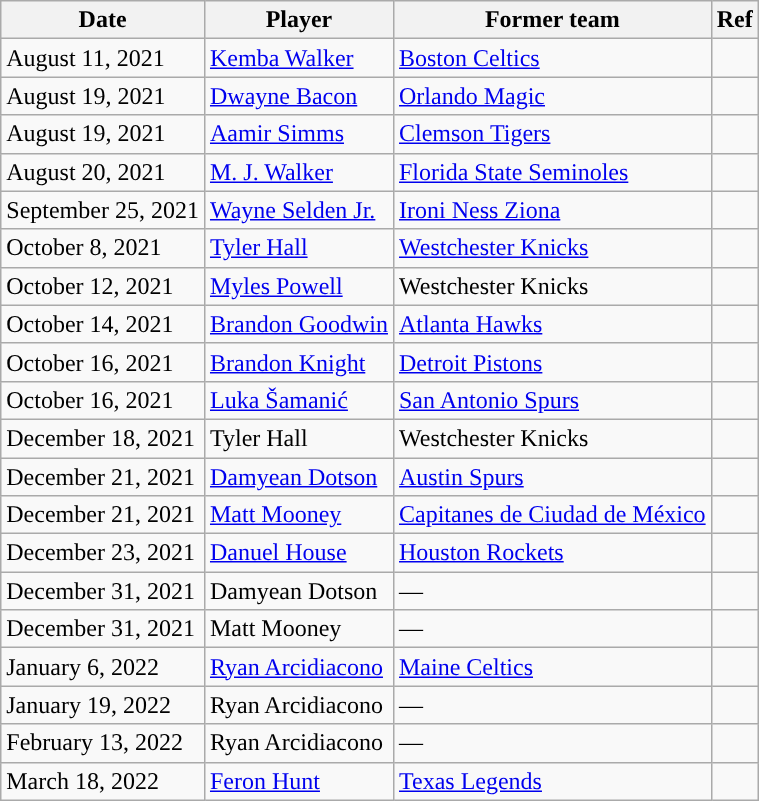<table class="wikitable" style="text-align:left;">
<tr>
<th>Date</th>
<th>Player</th>
<th>Former team</th>
<th>Ref</th>
</tr>
<tr>
<td>August 11, 2021</td>
<td><a href='#'>Kemba Walker</a></td>
<td><a href='#'>Boston Celtics</a></td>
<td></td>
</tr>
<tr>
<td>August 19, 2021</td>
<td><a href='#'>Dwayne Bacon</a></td>
<td><a href='#'>Orlando Magic</a></td>
<td></td>
</tr>
<tr>
<td>August 19, 2021</td>
<td><a href='#'>Aamir Simms</a></td>
<td><a href='#'>Clemson Tigers</a></td>
<td></td>
</tr>
<tr>
<td>August 20, 2021</td>
<td><a href='#'>M. J. Walker</a></td>
<td><a href='#'>Florida State Seminoles</a></td>
<td></td>
</tr>
<tr>
<td>September 25, 2021</td>
<td><a href='#'>Wayne Selden Jr.</a></td>
<td><a href='#'>Ironi Ness Ziona</a></td>
<td></td>
</tr>
<tr>
<td>October 8, 2021</td>
<td><a href='#'>Tyler Hall</a></td>
<td><a href='#'>Westchester Knicks</a></td>
<td></td>
</tr>
<tr>
<td>October 12, 2021</td>
<td><a href='#'>Myles Powell</a></td>
<td>Westchester Knicks</td>
<td></td>
</tr>
<tr>
<td>October 14, 2021</td>
<td><a href='#'>Brandon Goodwin</a></td>
<td><a href='#'>Atlanta Hawks</a></td>
<td></td>
</tr>
<tr>
<td>October 16, 2021</td>
<td><a href='#'>Brandon Knight</a></td>
<td><a href='#'>Detroit Pistons</a></td>
<td></td>
</tr>
<tr>
<td>October 16, 2021</td>
<td><a href='#'>Luka Šamanić</a></td>
<td><a href='#'>San Antonio Spurs</a></td>
<td></td>
</tr>
<tr>
<td>December 18, 2021</td>
<td>Tyler Hall</td>
<td>Westchester Knicks</td>
<td></td>
</tr>
<tr>
<td>December 21, 2021</td>
<td><a href='#'>Damyean Dotson</a></td>
<td><a href='#'>Austin Spurs</a></td>
<td></td>
</tr>
<tr>
<td>December 21, 2021</td>
<td><a href='#'>Matt Mooney</a></td>
<td><a href='#'>Capitanes de Ciudad de México</a></td>
<td></td>
</tr>
<tr>
<td>December 23, 2021</td>
<td><a href='#'>Danuel House</a></td>
<td><a href='#'>Houston Rockets</a></td>
<td></td>
</tr>
<tr>
<td>December 31, 2021</td>
<td>Damyean Dotson</td>
<td>—</td>
<td></td>
</tr>
<tr>
<td>December 31, 2021</td>
<td>Matt Mooney</td>
<td>—</td>
<td></td>
</tr>
<tr>
<td>January 6, 2022</td>
<td><a href='#'>Ryan Arcidiacono</a></td>
<td><a href='#'>Maine Celtics</a></td>
<td></td>
</tr>
<tr>
<td>January 19, 2022</td>
<td>Ryan Arcidiacono</td>
<td>—</td>
<td></td>
</tr>
<tr>
<td>February 13, 2022</td>
<td>Ryan Arcidiacono</td>
<td>—</td>
<td></td>
</tr>
<tr>
<td>March 18, 2022</td>
<td><a href='#'>Feron Hunt</a></td>
<td><a href='#'>Texas Legends</a></td>
<td></td>
</tr>
</table>
